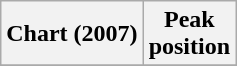<table class="wikitable plainrowheaders" style="text-align:center">
<tr>
<th scope="col">Chart (2007)</th>
<th scope="col">Peak<br>position</th>
</tr>
<tr>
</tr>
</table>
